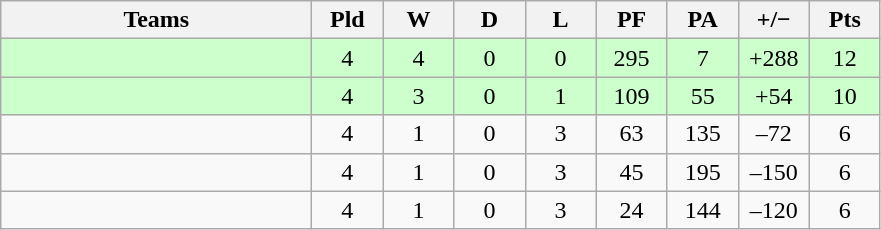<table class="wikitable" style="text-align: center;">
<tr>
<th width="200">Teams</th>
<th width="40">Pld</th>
<th width="40">W</th>
<th width="40">D</th>
<th width="40">L</th>
<th width="40">PF</th>
<th width="40">PA</th>
<th width="40">+/−</th>
<th width="40">Pts</th>
</tr>
<tr bgcolor=ccffcc>
<td align=left></td>
<td>4</td>
<td>4</td>
<td>0</td>
<td>0</td>
<td>295</td>
<td>7</td>
<td>+288</td>
<td>12</td>
</tr>
<tr bgcolor=ccffcc>
<td align="left"></td>
<td>4</td>
<td>3</td>
<td>0</td>
<td>1</td>
<td>109</td>
<td>55</td>
<td>+54</td>
<td>10</td>
</tr>
<tr>
<td align="left"></td>
<td>4</td>
<td>1</td>
<td>0</td>
<td>3</td>
<td>63</td>
<td>135</td>
<td>–72</td>
<td>6</td>
</tr>
<tr>
<td align="left"></td>
<td>4</td>
<td>1</td>
<td>0</td>
<td>3</td>
<td>45</td>
<td>195</td>
<td>–150</td>
<td>6</td>
</tr>
<tr>
<td align="left"></td>
<td>4</td>
<td>1</td>
<td>0</td>
<td>3</td>
<td>24</td>
<td>144</td>
<td>–120</td>
<td>6</td>
</tr>
</table>
